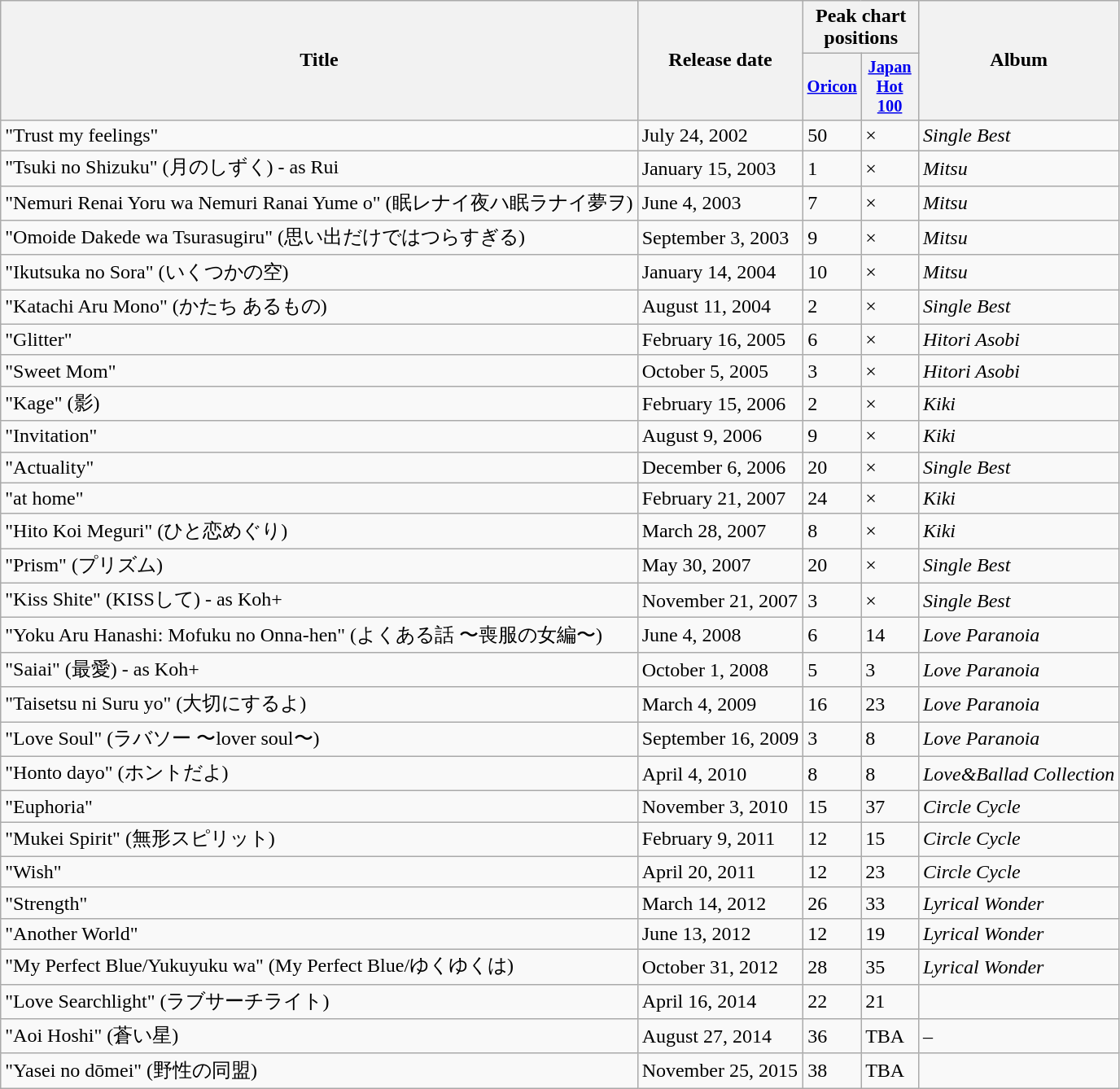<table class="wikitable">
<tr>
<th rowspan="2">Title</th>
<th rowspan="2">Release date</th>
<th colspan="2">Peak chart positions</th>
<th rowspan="2">Album</th>
</tr>
<tr>
<th style="width:3em;font-size:85%"><a href='#'>Oricon</a></th>
<th style="width:3em;font-size:85%"><a href='#'>Japan Hot 100</a></th>
</tr>
<tr>
<td>"Trust my feelings"</td>
<td>July 24, 2002</td>
<td>50</td>
<td>×</td>
<td><em>Single Best</em></td>
</tr>
<tr>
<td>"Tsuki no Shizuku" (月のしずく) - as Rui</td>
<td>January 15, 2003</td>
<td>1</td>
<td>×</td>
<td><em>Mitsu</em></td>
</tr>
<tr>
<td>"Nemuri Renai Yoru wa Nemuri Ranai Yume o" (眠レナイ夜ハ眠ラナイ夢ヲ)</td>
<td>June 4, 2003</td>
<td>7</td>
<td>×</td>
<td><em>Mitsu</em></td>
</tr>
<tr>
<td>"Omoide Dakede wa Tsurasugiru" (思い出だけではつらすぎる)</td>
<td>September 3, 2003</td>
<td>9</td>
<td>×</td>
<td><em>Mitsu</em></td>
</tr>
<tr>
<td>"Ikutsuka no Sora" (いくつかの空)</td>
<td>January 14, 2004</td>
<td>10</td>
<td>×</td>
<td><em>Mitsu</em></td>
</tr>
<tr>
<td>"Katachi Aru Mono" (かたち あるもの)</td>
<td>August 11, 2004</td>
<td>2</td>
<td>×</td>
<td><em>Single Best</em></td>
</tr>
<tr>
<td>"Glitter"</td>
<td>February 16, 2005</td>
<td>6</td>
<td>×</td>
<td><em>Hitori Asobi</em></td>
</tr>
<tr>
<td>"Sweet Mom"</td>
<td>October 5, 2005</td>
<td>3</td>
<td>×</td>
<td><em>Hitori Asobi</em></td>
</tr>
<tr>
<td>"Kage" (影)</td>
<td>February 15, 2006</td>
<td>2</td>
<td>×</td>
<td><em>Kiki</em></td>
</tr>
<tr>
<td>"Invitation"</td>
<td>August 9, 2006</td>
<td>9</td>
<td>×</td>
<td><em>Kiki</em></td>
</tr>
<tr>
<td>"Actuality"</td>
<td>December 6, 2006</td>
<td>20</td>
<td>×</td>
<td><em>Single Best</em></td>
</tr>
<tr>
<td>"at home"</td>
<td>February 21, 2007</td>
<td>24</td>
<td>×</td>
<td><em>Kiki</em></td>
</tr>
<tr>
<td>"Hito Koi Meguri" (ひと恋めぐり)</td>
<td>March 28, 2007</td>
<td>8</td>
<td>×</td>
<td><em>Kiki</em></td>
</tr>
<tr>
<td>"Prism" (プリズム)</td>
<td>May 30, 2007</td>
<td>20</td>
<td>×</td>
<td><em>Single Best</em></td>
</tr>
<tr>
<td>"Kiss Shite" (KISSして) - as Koh+</td>
<td>November 21, 2007</td>
<td>3</td>
<td>×</td>
<td><em>Single Best</em></td>
</tr>
<tr>
<td>"Yoku Aru Hanashi: Mofuku no Onna-hen" (よくある話 〜喪服の女編〜)</td>
<td>June 4, 2008</td>
<td>6</td>
<td>14</td>
<td><em>Love Paranoia</em></td>
</tr>
<tr>
<td>"Saiai" (最愛) - as Koh+</td>
<td>October 1, 2008</td>
<td>5</td>
<td>3</td>
<td><em>Love Paranoia</em></td>
</tr>
<tr>
<td>"Taisetsu ni Suru yo" (大切にするよ)</td>
<td>March 4, 2009</td>
<td>16</td>
<td>23</td>
<td><em>Love Paranoia</em></td>
</tr>
<tr>
<td>"Love Soul" (ラバソー 〜lover soul〜)</td>
<td>September 16, 2009</td>
<td>3</td>
<td>8</td>
<td><em>Love Paranoia</em></td>
</tr>
<tr>
<td>"Honto dayo" (ホントだよ)</td>
<td>April 4, 2010</td>
<td>8</td>
<td>8</td>
<td><em>Love&Ballad Collection</em></td>
</tr>
<tr>
<td>"Euphoria"</td>
<td>November 3, 2010</td>
<td>15</td>
<td>37</td>
<td><em>Circle Cycle</em></td>
</tr>
<tr>
<td>"Mukei Spirit" (無形スピリット)</td>
<td>February 9, 2011</td>
<td>12</td>
<td>15</td>
<td><em>Circle Cycle</em></td>
</tr>
<tr>
<td>"Wish"</td>
<td>April 20, 2011</td>
<td>12</td>
<td>23</td>
<td><em>Circle Cycle</em></td>
</tr>
<tr>
<td>"Strength"</td>
<td>March 14, 2012</td>
<td>26</td>
<td>33</td>
<td><em>Lyrical Wonder</em></td>
</tr>
<tr>
<td>"Another World"</td>
<td>June 13, 2012</td>
<td>12</td>
<td>19</td>
<td><em>Lyrical Wonder</em></td>
</tr>
<tr>
<td>"My Perfect Blue/Yukuyuku wa" (My Perfect Blue/ゆくゆくは)</td>
<td>October 31, 2012</td>
<td>28</td>
<td>35</td>
<td><em>Lyrical Wonder</em></td>
</tr>
<tr>
<td>"Love Searchlight" (ラブサーチライト)</td>
<td>April 16, 2014</td>
<td>22</td>
<td>21</td>
</tr>
<tr>
<td>"Aoi Hoshi" (蒼い星)</td>
<td>August 27, 2014</td>
<td>36</td>
<td>TBA</td>
<td>–</td>
</tr>
<tr>
<td>"Yasei no dōmei" (野性の同盟)</td>
<td>November 25, 2015</td>
<td>38</td>
<td>TBA</td>
</tr>
</table>
